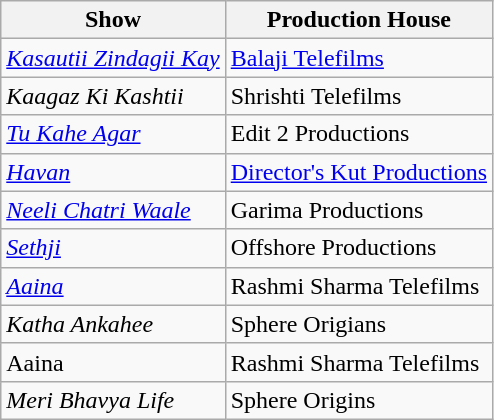<table class="wikitable">
<tr>
<th>Show</th>
<th>Production House</th>
</tr>
<tr>
<td><em><a href='#'>Kasautii Zindagii Kay</a></em></td>
<td><a href='#'>Balaji Telefilms</a></td>
</tr>
<tr>
<td><em>Kaagaz Ki Kashtii</em></td>
<td>Shrishti Telefilms</td>
</tr>
<tr>
<td><em><a href='#'>Tu Kahe Agar</a></em></td>
<td>Edit 2 Productions</td>
</tr>
<tr>
<td><em><a href='#'>Havan</a></em></td>
<td><a href='#'>Director's Kut Productions</a></td>
</tr>
<tr>
<td><em><a href='#'>Neeli Chatri Waale</a></em></td>
<td>Garima Productions</td>
</tr>
<tr>
<td><em><a href='#'>Sethji</a></em></td>
<td>Offshore Productions</td>
</tr>
<tr>
<td><em><a href='#'>Aaina</a></em></td>
<td>Rashmi Sharma Telefilms</td>
</tr>
<tr>
<td><em>Katha Ankahee</em></td>
<td>Sphere Origians</td>
</tr>
<tr>
<td>Aaina</td>
<td>Rashmi Sharma Telefilms</td>
</tr>
<tr>
<td><em>Meri Bhavya Life</em></td>
<td>Sphere Origins</td>
</tr>
</table>
